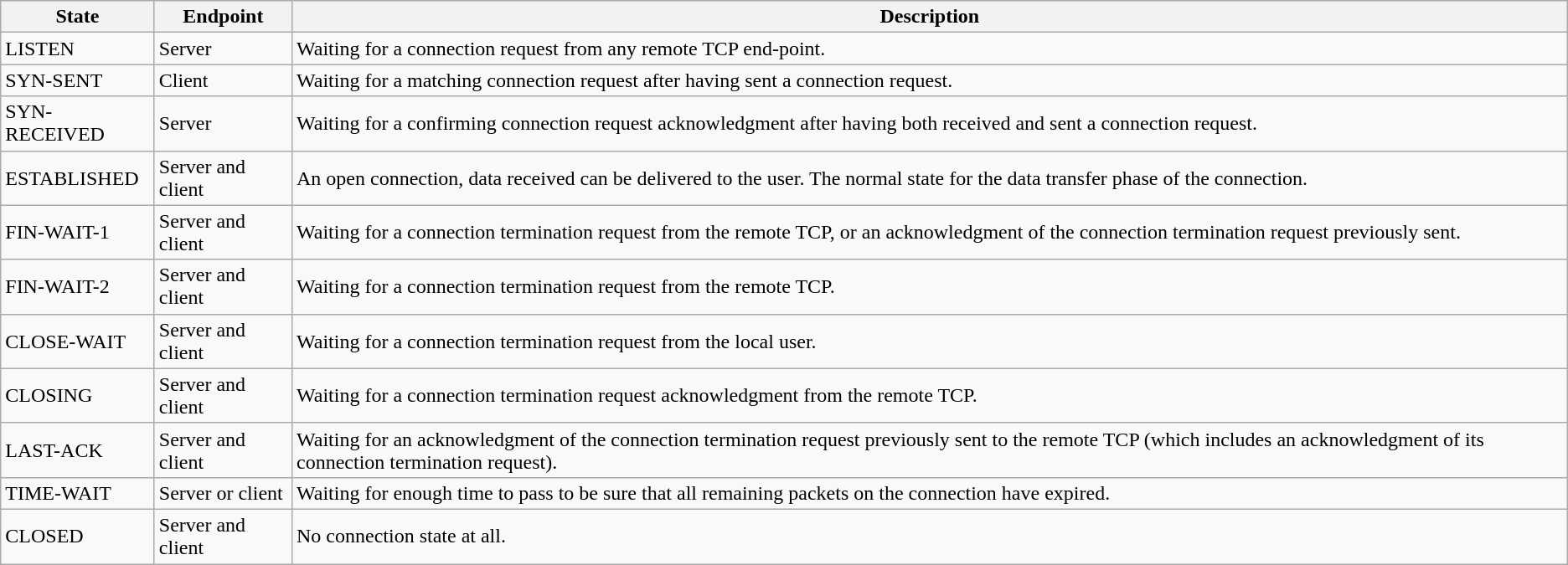<table class="wikitable">
<tr>
<th>State</th>
<th>Endpoint</th>
<th>Description</th>
</tr>
<tr>
<td>LISTEN</td>
<td>Server</td>
<td>Waiting for a connection request from any remote TCP end-point.</td>
</tr>
<tr>
<td>SYN-SENT</td>
<td>Client</td>
<td>Waiting for a matching connection request after having sent a connection request.</td>
</tr>
<tr>
<td>SYN-RECEIVED</td>
<td>Server</td>
<td>Waiting for a confirming connection request acknowledgment after having both received and sent a connection request.</td>
</tr>
<tr>
<td>ESTABLISHED</td>
<td>Server and client</td>
<td>An open connection, data received can be delivered to the user. The normal state for the data transfer phase of the connection.</td>
</tr>
<tr>
<td>FIN-WAIT-1</td>
<td>Server and client</td>
<td>Waiting for a connection termination request from the remote TCP, or an acknowledgment of the connection termination request previously sent.</td>
</tr>
<tr>
<td>FIN-WAIT-2</td>
<td>Server and client</td>
<td>Waiting for a connection termination request from the remote TCP.</td>
</tr>
<tr>
<td>CLOSE-WAIT</td>
<td>Server and client</td>
<td>Waiting for a connection termination request from the local user.</td>
</tr>
<tr>
<td>CLOSING</td>
<td>Server and client</td>
<td>Waiting for a connection termination request acknowledgment from the remote TCP.</td>
</tr>
<tr>
<td>LAST-ACK</td>
<td>Server and client</td>
<td>Waiting for an acknowledgment of the connection termination request previously sent to the remote TCP (which includes an acknowledgment of its connection termination request).</td>
</tr>
<tr>
<td>TIME-WAIT</td>
<td>Server or client</td>
<td>Waiting for enough time to pass to be sure that all remaining packets on the connection have expired.</td>
</tr>
<tr>
<td>CLOSED</td>
<td>Server and client</td>
<td>No connection state at all.</td>
</tr>
</table>
